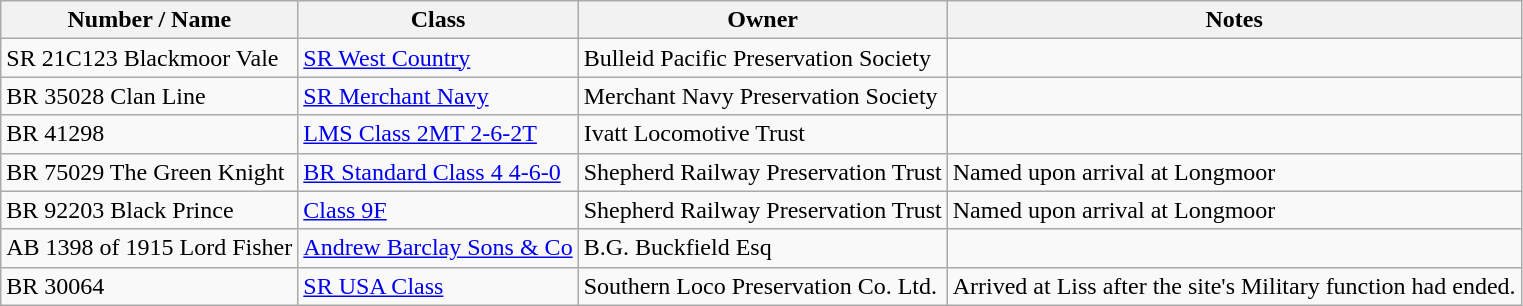<table class="wikitable">
<tr>
<th>Number / Name</th>
<th>Class</th>
<th>Owner</th>
<th>Notes</th>
</tr>
<tr>
<td>SR 21C123 Blackmoor Vale</td>
<td><a href='#'>SR West Country</a></td>
<td>Bulleid Pacific Preservation Society</td>
<td></td>
</tr>
<tr>
<td>BR 35028 Clan Line</td>
<td><a href='#'>SR Merchant Navy</a></td>
<td>Merchant Navy Preservation Society</td>
<td></td>
</tr>
<tr>
<td>BR 41298</td>
<td><a href='#'>LMS Class 2MT 2-6-2T</a></td>
<td>Ivatt Locomotive Trust</td>
<td></td>
</tr>
<tr>
<td>BR 75029 The Green Knight</td>
<td><a href='#'>BR Standard Class 4 4-6-0</a></td>
<td>Shepherd Railway Preservation Trust</td>
<td>Named upon arrival at Longmoor</td>
</tr>
<tr>
<td>BR 92203 Black Prince</td>
<td><a href='#'>Class 9F</a></td>
<td>Shepherd Railway Preservation Trust</td>
<td>Named upon arrival at Longmoor</td>
</tr>
<tr>
<td>AB 1398 of 1915 Lord Fisher</td>
<td><a href='#'>Andrew Barclay Sons & Co</a></td>
<td>B.G. Buckfield Esq</td>
<td></td>
</tr>
<tr>
<td>BR 30064</td>
<td><a href='#'>SR USA Class</a></td>
<td>Southern Loco Preservation Co. Ltd.</td>
<td>Arrived at Liss after the site's Military function had ended.</td>
</tr>
</table>
